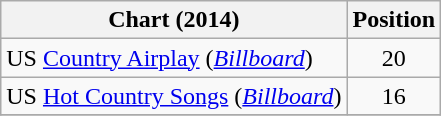<table class="wikitable sortable">
<tr>
<th scope="col">Chart (2014)</th>
<th scope="col">Position</th>
</tr>
<tr>
<td>US <a href='#'>Country Airplay</a> (<em><a href='#'>Billboard</a></em>)</td>
<td align="center">20</td>
</tr>
<tr>
<td>US <a href='#'>Hot Country Songs</a> (<em><a href='#'>Billboard</a></em>)</td>
<td align="center">16</td>
</tr>
<tr>
</tr>
</table>
